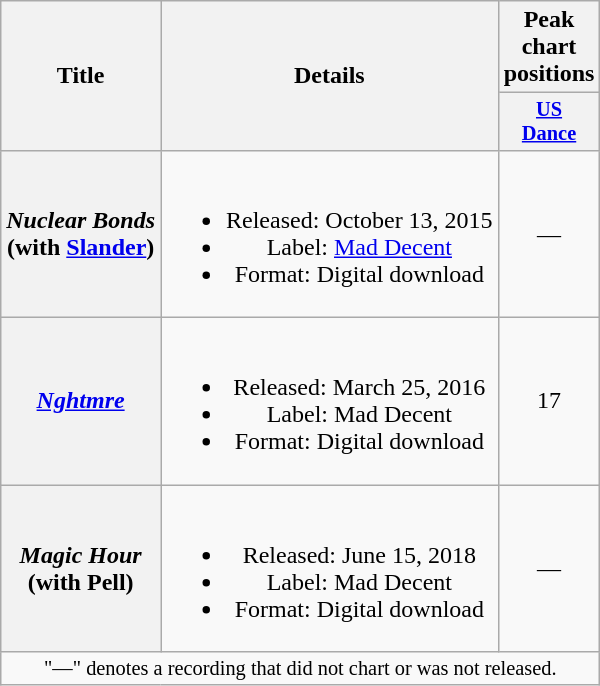<table class="wikitable plainrowheaders" style="text-align:center;">
<tr>
<th rowspan="2" scope="col">Title</th>
<th rowspan="2" scope="col">Details</th>
<th scope="col">Peak chart positions</th>
</tr>
<tr>
<th scope="col" style="width:3em;font-size:85%;"><a href='#'>US</a><br><a href='#'>Dance</a><br></th>
</tr>
<tr>
<th scope="row"><em>Nuclear Bonds</em><br><span>(with <a href='#'>Slander</a>)</span></th>
<td><br><ul><li>Released: October 13, 2015</li><li>Label: <a href='#'>Mad Decent</a></li><li>Format: Digital download</li></ul></td>
<td>—</td>
</tr>
<tr>
<th scope="row"><em><a href='#'>Nghtmre</a></em></th>
<td><br><ul><li>Released: March 25, 2016</li><li>Label: Mad Decent</li><li>Format: Digital download</li></ul></td>
<td>17</td>
</tr>
<tr>
<th scope="row"><em>Magic Hour</em> <br><span>(with Pell)</span></th>
<td><br><ul><li>Released: June 15, 2018</li><li>Label: Mad Decent</li><li>Format: Digital download</li></ul></td>
<td>—</td>
</tr>
<tr>
<td colspan="3" style="font-size:85%">"—" denotes a recording that did not chart or was not released.</td>
</tr>
</table>
